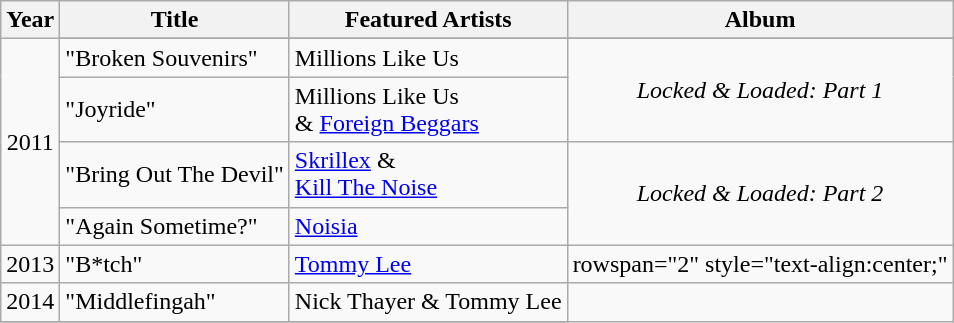<table class="wikitable">
<tr>
<th>Year</th>
<th>Title</th>
<th>Featured Artists</th>
<th>Album</th>
</tr>
<tr>
<td rowspan="5" style="text-align:center;">2011</td>
</tr>
<tr>
<td>"Broken Souvenirs"</td>
<td>Millions Like Us</td>
<td rowspan="2" style="text-align:center;"><em>Locked & Loaded: Part 1</em></td>
</tr>
<tr>
<td>"Joyride"</td>
<td>Millions Like Us <br>& <a href='#'>Foreign Beggars</a></td>
</tr>
<tr>
<td>"Bring Out The Devil"</td>
<td><a href='#'>Skrillex</a> & <br><a href='#'>Kill The Noise</a></td>
<td rowspan="2" style="text-align:center;"><em>Locked & Loaded: Part 2</em></td>
</tr>
<tr>
<td>"Again Sometime?"</td>
<td><a href='#'>Noisia</a></td>
</tr>
<tr>
<td rowspan="1" style="text-align:center;">2013</td>
<td>"B*tch"</td>
<td><a href='#'>Tommy Lee</a></td>
<td>rowspan="2" style="text-align:center;" </td>
</tr>
<tr>
<td rowspan="1" style="text-align:center;">2014</td>
<td>"Middlefingah"</td>
<td>Nick Thayer & Tommy Lee</td>
</tr>
<tr>
</tr>
</table>
